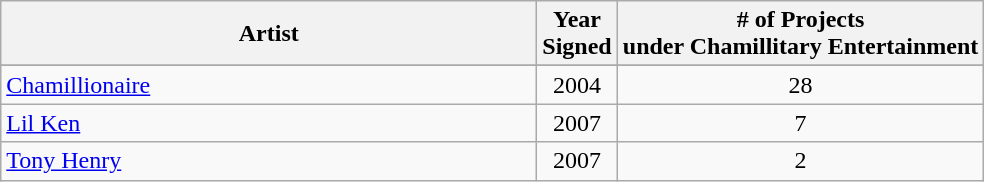<table class="wikitable sortable">
<tr>
<th style="width:350px;">Artist</th>
<th>Year<br>Signed</th>
<th># of Projects<br>under Chamillitary Entertainment</th>
</tr>
<tr>
</tr>
<tr>
<td><a href='#'>Chamillionaire</a></td>
<td style="text-align:center;">2004</td>
<td style="text-align:center;">28</td>
</tr>
<tr>
<td><a href='#'>Lil Ken</a></td>
<td style="text-align:center;">2007</td>
<td style="text-align:center;">7</td>
</tr>
<tr>
<td><a href='#'>Tony Henry</a></td>
<td style="text-align:center;">2007</td>
<td style="text-align:center;">2</td>
</tr>
</table>
